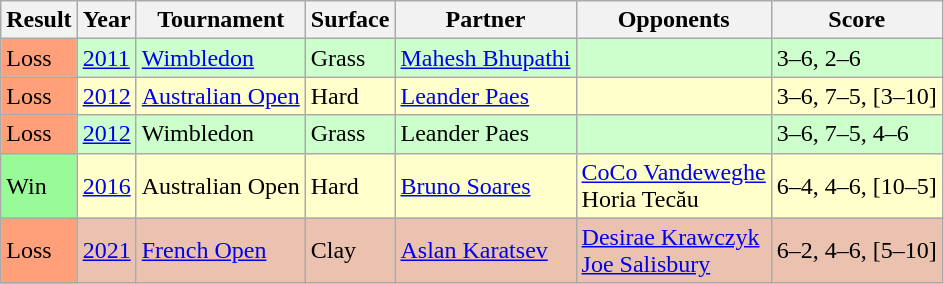<table class="sortable wikitable">
<tr>
<th>Result</th>
<th>Year</th>
<th>Tournament</th>
<th>Surface</th>
<th>Partner</th>
<th>Opponents</th>
<th class=unsortable>Score</th>
</tr>
<tr style=background:#cfc>
<td bgcolor=FFA07A>Loss</td>
<td><a href='#'>2011</a></td>
<td><a href='#'>Wimbledon</a></td>
<td>Grass</td>
<td> <a href='#'>Mahesh Bhupathi</a></td>
<td></td>
<td>3–6, 2–6</td>
</tr>
<tr style=background:#ffc>
<td bgcolor=FFA07A>Loss</td>
<td><a href='#'>2012</a></td>
<td><a href='#'>Australian Open</a></td>
<td>Hard</td>
<td> <a href='#'>Leander Paes</a></td>
<td></td>
<td>3–6, 7–5, [3–10]</td>
</tr>
<tr style=background:#cfc>
<td bgcolor=FFA07A>Loss</td>
<td><a href='#'>2012</a></td>
<td>Wimbledon</td>
<td>Grass</td>
<td> Leander Paes</td>
<td></td>
<td>3–6, 7–5, 4–6</td>
</tr>
<tr bgcolor=#FFFFCC>
<td bgcolor=98fb98>Win</td>
<td><a href='#'>2016</a></td>
<td>Australian Open</td>
<td>Hard</td>
<td> <a href='#'>Bruno Soares</a></td>
<td> <a href='#'>CoCo Vandeweghe</a> <br> Horia Tecău</td>
<td>6–4, 4–6, [10–5]</td>
</tr>
<tr bgcolor=#EBC2AF>
<td bgcolor=FFA07A>Loss</td>
<td><a href='#'>2021</a></td>
<td><a href='#'>French Open</a></td>
<td>Clay</td>
<td> <a href='#'>Aslan Karatsev</a></td>
<td> <a href='#'>Desirae Krawczyk</a> <br> <a href='#'>Joe Salisbury</a></td>
<td>6–2, 4–6, [5–10]</td>
</tr>
</table>
